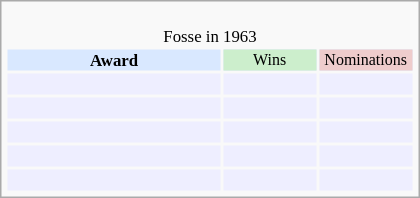<table class="infobox" style="width: 25em; text-align: left; font-size: 70%; vertical-align: middle;">
<tr>
<td colspan="3" style="text-align:center;"><br>Fosse in 1963</td>
</tr>
<tr bgcolor=#D9E8FF style="text-align:center;">
<th style="vertical-align: middle;">Award</th>
<td style="background:#cceecc; font-size:8pt;" width="60px">Wins</td>
<td style="background:#eecccc; font-size:8pt;" width="60px">Nominations</td>
</tr>
<tr bgcolor=#eeeeff>
<td align="center"><br></td>
<td></td>
<td></td>
</tr>
<tr bgcolor=#eeeeff>
<td align="center"><br></td>
<td></td>
<td></td>
</tr>
<tr bgcolor=#eeeeff>
<td align="center"><br></td>
<td></td>
<td></td>
</tr>
<tr bgcolor=#eeeeff>
<td align="center"><br></td>
<td></td>
<td></td>
</tr>
<tr bgcolor=#eeeeff>
<td align="center"><br></td>
<td></td>
<td></td>
</tr>
</table>
